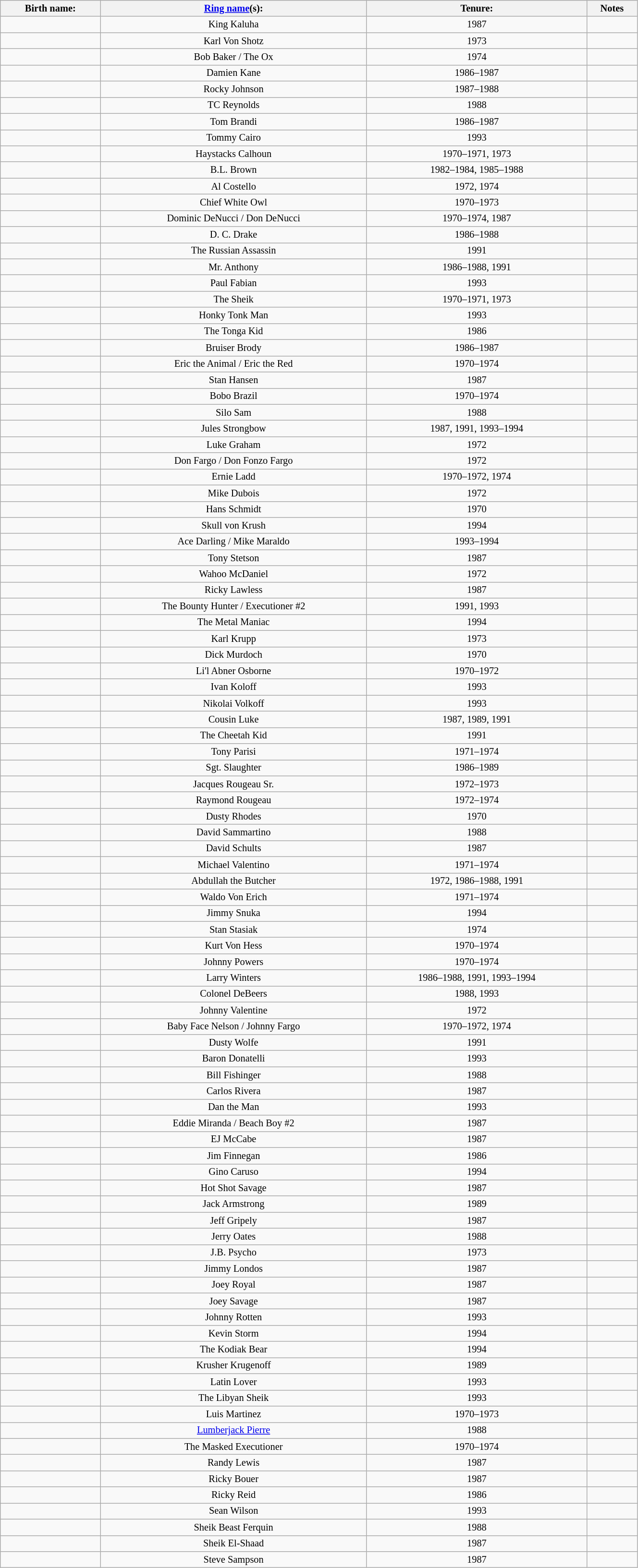<table class="pretty sortable wikitable" style="font-size:85%; text-align:center; width:70%;">
<tr>
<th>Birth name:</th>
<th><a href='#'>Ring name</a>(s):</th>
<th>Tenure:</th>
<th>Notes</th>
</tr>
<tr>
<td></td>
<td>King Kaluha</td>
<td sort>1987</td>
<td></td>
</tr>
<tr>
<td></td>
<td>Karl Von Shotz</td>
<td sort>1973</td>
<td></td>
</tr>
<tr>
<td> </td>
<td>Bob Baker / The Ox</td>
<td sort>1974</td>
<td></td>
</tr>
<tr>
<td></td>
<td>Damien Kane</td>
<td sort>1986–1987</td>
<td></td>
</tr>
<tr>
<td> </td>
<td>Rocky Johnson</td>
<td sort>1987–1988</td>
<td></td>
</tr>
<tr>
<td></td>
<td>TC Reynolds</td>
<td sort>1988</td>
<td></td>
</tr>
<tr>
<td></td>
<td>Tom Brandi</td>
<td sort>1986–1987</td>
<td></td>
</tr>
<tr>
<td></td>
<td>Tommy Cairo</td>
<td sort>1993</td>
<td></td>
</tr>
<tr>
<td> </td>
<td>Haystacks Calhoun</td>
<td sort>1970–1971, 1973</td>
<td></td>
</tr>
<tr>
<td> </td>
<td>B.L. Brown</td>
<td sort>1982–1984, 1985–1988</td>
<td></td>
</tr>
<tr>
<td> </td>
<td>Al Costello</td>
<td sort>1972, 1974</td>
<td></td>
</tr>
<tr>
<td> </td>
<td>Chief White Owl</td>
<td sort>1970–1973</td>
<td></td>
</tr>
<tr>
<td> </td>
<td>Dominic DeNucci / Don DeNucci</td>
<td sort>1970–1974, 1987</td>
<td></td>
</tr>
<tr>
<td></td>
<td>D. C. Drake</td>
<td sort>1986–1988</td>
<td></td>
</tr>
<tr>
<td> </td>
<td>The Russian Assassin</td>
<td sort>1991</td>
<td></td>
</tr>
<tr>
<td></td>
<td>Mr. Anthony</td>
<td sort>1986–1988, 1991</td>
<td></td>
</tr>
<tr>
<td></td>
<td>Paul Fabian</td>
<td sort>1993</td>
<td></td>
</tr>
<tr>
<td> </td>
<td>The Sheik</td>
<td sort>1970–1971, 1973</td>
<td></td>
</tr>
<tr>
<td></td>
<td>Honky Tonk Man</td>
<td sort>1993</td>
<td></td>
</tr>
<tr>
<td></td>
<td>The Tonga Kid</td>
<td sort>1986</td>
<td></td>
</tr>
<tr>
<td> </td>
<td>Bruiser Brody</td>
<td sort>1986–1987</td>
<td></td>
</tr>
<tr>
<td> </td>
<td>Eric the Animal / Eric the Red</td>
<td sort>1970–1974</td>
<td></td>
</tr>
<tr>
<td></td>
<td>Stan Hansen</td>
<td sort>1987</td>
<td></td>
</tr>
<tr>
<td> </td>
<td>Bobo Brazil</td>
<td sort>1970–1974</td>
<td></td>
</tr>
<tr>
<td> </td>
<td>Silo Sam</td>
<td sort>1988</td>
<td></td>
</tr>
<tr>
<td></td>
<td>Jules Strongbow</td>
<td sort>1987, 1991, 1993–1994</td>
<td></td>
</tr>
<tr>
<td> </td>
<td>Luke Graham</td>
<td sort>1972</td>
<td></td>
</tr>
<tr>
<td> </td>
<td>Don Fargo / Don Fonzo Fargo</td>
<td sort>1972</td>
<td></td>
</tr>
<tr>
<td> </td>
<td>Ernie Ladd</td>
<td sort>1970–1972, 1974</td>
<td></td>
</tr>
<tr>
<td> </td>
<td>Mike Dubois</td>
<td sort>1972</td>
<td></td>
</tr>
<tr>
<td> </td>
<td>Hans Schmidt</td>
<td sort>1970</td>
<td></td>
</tr>
<tr>
<td></td>
<td>Skull von Krush</td>
<td sort>1994</td>
<td></td>
</tr>
<tr>
<td></td>
<td>Ace Darling / Mike Maraldo</td>
<td sort>1993–1994</td>
<td></td>
</tr>
<tr>
<td></td>
<td>Tony Stetson</td>
<td sort>1987</td>
<td></td>
</tr>
<tr>
<td> </td>
<td>Wahoo McDaniel</td>
<td sort>1972</td>
<td></td>
</tr>
<tr>
<td> </td>
<td>Ricky Lawless</td>
<td sort>1987</td>
<td></td>
</tr>
<tr>
<td></td>
<td>The Bounty Hunter / Executioner #2</td>
<td sort>1991, 1993</td>
<td></td>
</tr>
<tr>
<td></td>
<td>The Metal Maniac</td>
<td sort>1994</td>
<td></td>
</tr>
<tr>
<td> </td>
<td>Karl Krupp</td>
<td sort>1973</td>
<td></td>
</tr>
<tr>
<td> </td>
<td>Dick Murdoch</td>
<td sort>1970</td>
<td></td>
</tr>
<tr>
<td></td>
<td>Li'l Abner Osborne</td>
<td sort>1970–1972</td>
<td></td>
</tr>
<tr>
<td> </td>
<td>Ivan Koloff</td>
<td sort>1993</td>
<td></td>
</tr>
<tr>
<td> </td>
<td>Nikolai Volkoff</td>
<td sort>1993</td>
<td></td>
</tr>
<tr>
<td> </td>
<td>Cousin Luke</td>
<td sort>1987, 1989, 1991</td>
<td></td>
</tr>
<tr>
<td> </td>
<td>The Cheetah Kid</td>
<td sort>1991</td>
<td></td>
</tr>
<tr>
<td> </td>
<td>Tony Parisi</td>
<td sort>1971–1974</td>
<td></td>
</tr>
<tr>
<td></td>
<td>Sgt. Slaughter</td>
<td sort>1986–1989</td>
<td></td>
</tr>
<tr>
<td> </td>
<td>Jacques Rougeau Sr.</td>
<td sort>1972–1973</td>
<td></td>
</tr>
<tr>
<td></td>
<td>Raymond Rougeau</td>
<td sort>1972–1974</td>
<td></td>
</tr>
<tr>
<td> </td>
<td>Dusty Rhodes</td>
<td sort>1970</td>
<td></td>
</tr>
<tr>
<td></td>
<td>David Sammartino</td>
<td sort>1988</td>
<td></td>
</tr>
<tr>
<td></td>
<td>David Schults</td>
<td sort>1987</td>
<td></td>
</tr>
<tr>
<td> </td>
<td>Michael Valentino</td>
<td sort>1971–1974</td>
<td></td>
</tr>
<tr>
<td></td>
<td>Abdullah the Butcher</td>
<td sort>1972, 1986–1988, 1991</td>
<td></td>
</tr>
<tr>
<td> </td>
<td>Waldo Von Erich</td>
<td sort>1971–1974</td>
<td></td>
</tr>
<tr>
<td> </td>
<td>Jimmy Snuka</td>
<td sort>1994</td>
<td></td>
</tr>
<tr>
<td> </td>
<td>Stan Stasiak</td>
<td sort>1974</td>
<td></td>
</tr>
<tr>
<td> </td>
<td>Kurt Von Hess</td>
<td sort>1970–1974</td>
<td></td>
</tr>
<tr>
<td> </td>
<td>Johnny Powers</td>
<td sort>1970–1974</td>
<td></td>
</tr>
<tr>
<td> </td>
<td>Larry Winters</td>
<td sort>1986–1988, 1991, 1993–1994</td>
<td></td>
</tr>
<tr>
<td></td>
<td>Colonel DeBeers</td>
<td sort>1988, 1993</td>
<td></td>
</tr>
<tr>
<td> </td>
<td>Johnny Valentine</td>
<td sort>1972</td>
<td></td>
</tr>
<tr>
<td></td>
<td>Baby Face Nelson / Johnny Fargo</td>
<td sort>1970–1972, 1974</td>
<td></td>
</tr>
<tr>
<td></td>
<td>Dusty Wolfe</td>
<td sort>1991</td>
<td></td>
</tr>
<tr>
<td></td>
<td>Baron Donatelli</td>
<td sort>1993</td>
<td></td>
</tr>
<tr>
<td></td>
<td>Bill Fishinger</td>
<td sort>1988</td>
<td></td>
</tr>
<tr>
<td></td>
<td>Carlos Rivera</td>
<td sort>1987</td>
<td></td>
</tr>
<tr>
<td></td>
<td>Dan the Man</td>
<td sort>1993</td>
<td></td>
</tr>
<tr>
<td></td>
<td>Eddie Miranda / Beach Boy #2</td>
<td sort>1987</td>
<td></td>
</tr>
<tr>
<td></td>
<td>EJ McCabe</td>
<td sort>1987</td>
<td></td>
</tr>
<tr>
<td></td>
<td>Jim Finnegan</td>
<td sort>1986</td>
<td></td>
</tr>
<tr>
<td></td>
<td>Gino Caruso</td>
<td sort>1994</td>
<td></td>
</tr>
<tr>
<td></td>
<td>Hot Shot Savage</td>
<td sort>1987</td>
<td></td>
</tr>
<tr>
<td></td>
<td>Jack Armstrong</td>
<td sort>1989</td>
<td></td>
</tr>
<tr>
<td></td>
<td>Jeff Gripely</td>
<td sort>1987</td>
<td></td>
</tr>
<tr>
<td> </td>
<td>Jerry Oates</td>
<td sort>1988</td>
<td></td>
</tr>
<tr>
<td></td>
<td>J.B. Psycho</td>
<td sort>1973</td>
<td></td>
</tr>
<tr>
<td></td>
<td>Jimmy Londos</td>
<td sort>1987</td>
<td></td>
</tr>
<tr>
<td></td>
<td>Joey Royal</td>
<td sort>1987</td>
<td></td>
</tr>
<tr>
<td></td>
<td>Joey Savage</td>
<td sort>1987</td>
<td></td>
</tr>
<tr>
<td></td>
<td>Johnny Rotten</td>
<td sort>1993</td>
<td></td>
</tr>
<tr>
<td></td>
<td>Kevin Storm</td>
<td sort>1994</td>
<td></td>
</tr>
<tr>
<td></td>
<td>The Kodiak Bear</td>
<td sort>1994</td>
<td></td>
</tr>
<tr>
<td></td>
<td>Krusher Krugenoff</td>
<td sort>1989</td>
<td></td>
</tr>
<tr>
<td></td>
<td>Latin Lover</td>
<td sort>1993</td>
<td></td>
</tr>
<tr>
<td></td>
<td>The Libyan Sheik</td>
<td sort>1993</td>
<td></td>
</tr>
<tr>
<td></td>
<td>Luis Martinez</td>
<td sort>1970–1973</td>
<td></td>
</tr>
<tr>
<td></td>
<td><a href='#'>Lumberjack Pierre</a></td>
<td sort>1988</td>
<td></td>
</tr>
<tr>
<td></td>
<td>The Masked Executioner</td>
<td sort>1970–1974</td>
<td></td>
</tr>
<tr>
<td></td>
<td>Randy Lewis</td>
<td sort>1987</td>
<td></td>
</tr>
<tr>
<td></td>
<td>Ricky Bouer</td>
<td sort>1987</td>
<td></td>
</tr>
<tr>
<td></td>
<td>Ricky Reid</td>
<td sort>1986</td>
<td></td>
</tr>
<tr>
<td></td>
<td>Sean Wilson</td>
<td sort>1993</td>
<td></td>
</tr>
<tr>
<td></td>
<td>Sheik Beast Ferquin</td>
<td sort>1988</td>
<td></td>
</tr>
<tr>
<td></td>
<td>Sheik El-Shaad</td>
<td sort>1987</td>
<td></td>
</tr>
<tr>
<td></td>
<td>Steve Sampson</td>
<td sort>1987</td>
<td></td>
</tr>
</table>
